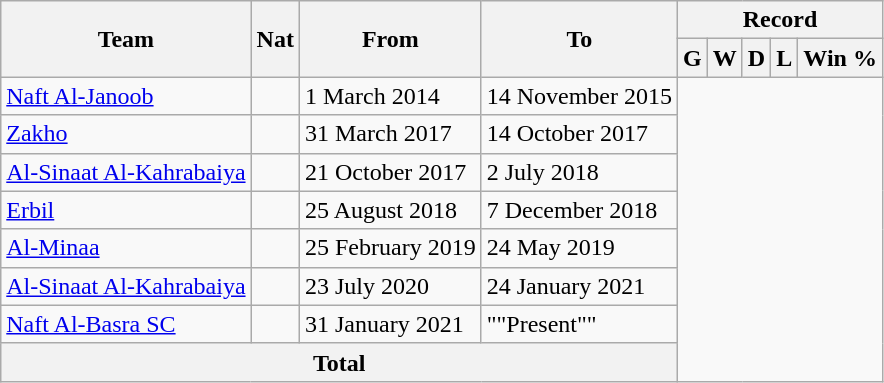<table class="wikitable" style="text-align: center">
<tr>
<th rowspan="2">Team</th>
<th rowspan="2">Nat</th>
<th rowspan="2">From</th>
<th rowspan="2">To</th>
<th colspan="5">Record</th>
</tr>
<tr>
<th>G</th>
<th>W</th>
<th>D</th>
<th>L</th>
<th>Win %</th>
</tr>
<tr>
<td align=left><a href='#'>Naft Al-Janoob</a></td>
<td></td>
<td align=left>1 March 2014</td>
<td align=left>14 November 2015<br></td>
</tr>
<tr>
<td align=left><a href='#'>Zakho</a></td>
<td></td>
<td align=left>31 March 2017</td>
<td align=left>14 October 2017<br></td>
</tr>
<tr>
<td align=left><a href='#'>Al-Sinaat Al-Kahrabaiya</a></td>
<td></td>
<td align=left>21 October 2017</td>
<td align=left>2 July 2018<br></td>
</tr>
<tr>
<td align=left><a href='#'>Erbil</a></td>
<td></td>
<td align=left>25 August 2018</td>
<td align=left>7 December 2018<br></td>
</tr>
<tr>
<td align=left><a href='#'>Al-Minaa</a></td>
<td></td>
<td align=left>25 February 2019</td>
<td align=left>24 May 2019<br></td>
</tr>
<tr>
<td align=left><a href='#'>Al-Sinaat Al-Kahrabaiya</a></td>
<td></td>
<td align=left>23 July 2020</td>
<td align=left>24 January 2021<br></td>
</tr>
<tr>
<td align=left><a href='#'>Naft Al-Basra SC</a></td>
<td></td>
<td align=left>31 January 2021</td>
<td align=left>""Present""<br></td>
</tr>
<tr>
<th colspan="4" align="center" valign=middle>Total<br></th>
</tr>
</table>
